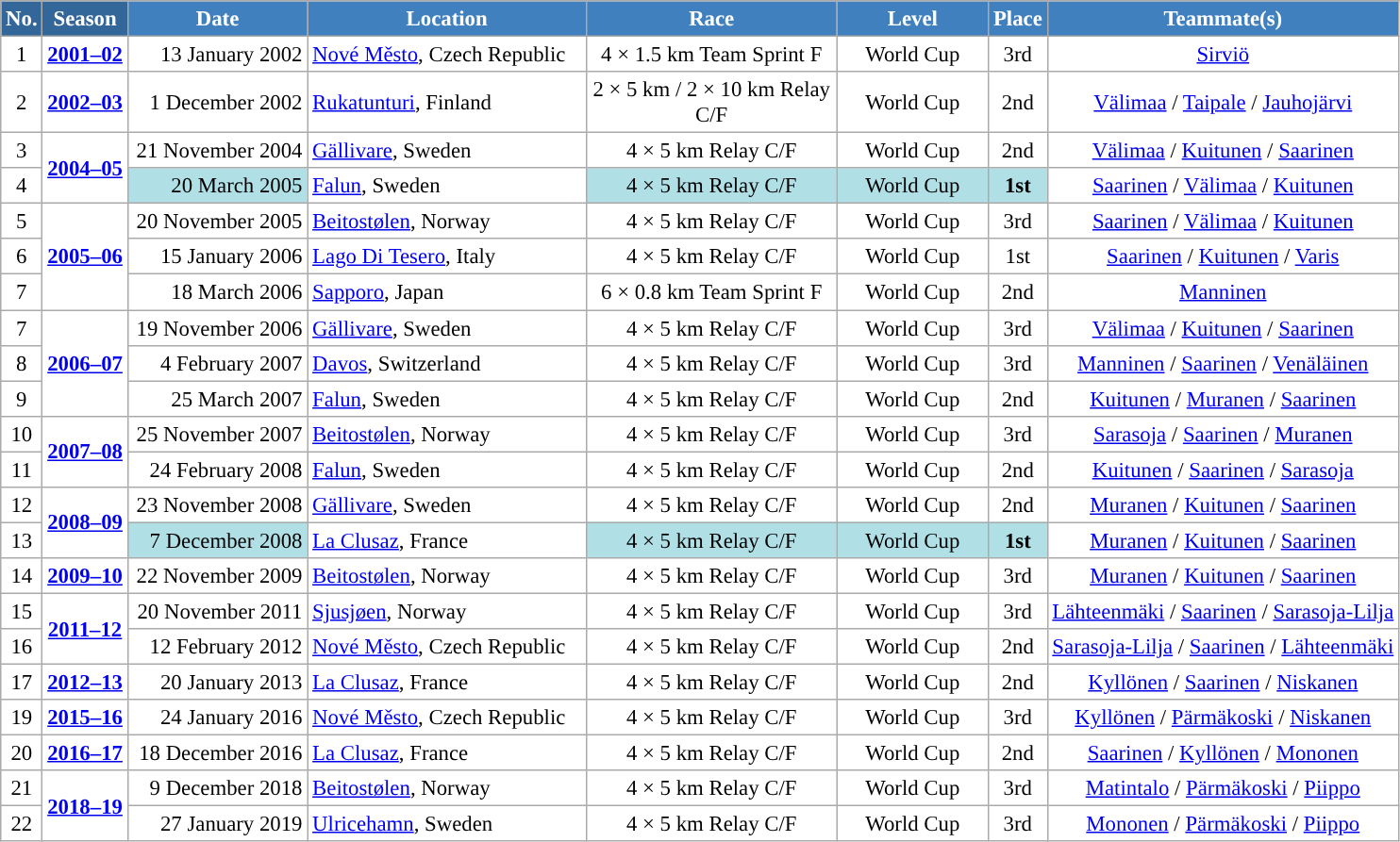<table class="wikitable sortable" style="font-size:95%; text-align:center; border:grey solid 1px; border-collapse:collapse; background:#ffffff;">
<tr style="background:#efefef;">
<th style="background-color:#369; color:white;">No.</th>
<th style="background-color:#369; color:white;">Season</th>
<th style="background-color:#4180be; color:white; width:120px;">Date</th>
<th style="background-color:#4180be; color:white; width:190px;">Location</th>
<th style="background-color:#4180be; color:white; width:170px;">Race</th>
<th style="background-color:#4180be; color:white; width:100px;">Level</th>
<th style="background-color:#4180be; color:white;">Place</th>
<th style="background-color:#4180be; color:white;">Teammate(s)</th>
</tr>
<tr>
<td align=center>1</td>
<td align=center><strong><a href='#'>2001–02</a></strong></td>
<td align=right>13 January 2002</td>
<td align=left> <a href='#'>Nové Město</a>, Czech Republic</td>
<td>4 × 1.5 km Team Sprint F</td>
<td>World Cup</td>
<td>3rd</td>
<td><a href='#'>Sirviö</a></td>
</tr>
<tr>
<td align=center>2</td>
<td align=center><strong><a href='#'>2002–03</a></strong></td>
<td align=right>1 December 2002</td>
<td align=left> <a href='#'>Rukatunturi</a>, Finland</td>
<td>2 × 5 km / 2 × 10 km Relay C/F</td>
<td>World Cup</td>
<td>2nd</td>
<td><a href='#'>Välimaa</a> / <a href='#'>Taipale</a> / <a href='#'>Jauhojärvi</a></td>
</tr>
<tr>
<td align=center>3</td>
<td rowspan=2 align=center><strong><a href='#'>2004–05</a></strong></td>
<td align=right>21 November 2004</td>
<td align=left> <a href='#'>Gällivare</a>, Sweden</td>
<td>4 × 5 km Relay C/F</td>
<td>World Cup</td>
<td>2nd</td>
<td><a href='#'>Välimaa</a> / <a href='#'>Kuitunen</a> / <a href='#'>Saarinen</a></td>
</tr>
<tr>
<td align=center>4</td>
<td bgcolor="#BOEOE6" align=right>20 March 2005</td>
<td align=left> <a href='#'>Falun</a>, Sweden</td>
<td bgcolor="#BOEOE6">4 × 5 km Relay C/F</td>
<td bgcolor="#BOEOE6">World Cup</td>
<td bgcolor="#BOEOE6"><strong>1st</strong></td>
<td><a href='#'>Saarinen</a> / <a href='#'>Välimaa</a> / <a href='#'>Kuitunen</a></td>
</tr>
<tr>
<td align=center>5</td>
<td rowspan=3 align=center><strong><a href='#'>2005–06</a></strong></td>
<td align=right>20 November 2005</td>
<td align=left> <a href='#'>Beitostølen</a>, Norway</td>
<td>4 × 5 km Relay C/F</td>
<td>World Cup</td>
<td>3rd</td>
<td><a href='#'>Saarinen</a> / <a href='#'>Välimaa</a> / <a href='#'>Kuitunen</a></td>
</tr>
<tr>
<td align=center>6</td>
<td align=right>15 January 2006</td>
<td align=left> <a href='#'>Lago Di Tesero</a>, Italy</td>
<td>4 × 5 km Relay C/F</td>
<td>World Cup</td>
<td>1st</td>
<td><a href='#'>Saarinen</a> / <a href='#'>Kuitunen</a>  / <a href='#'>Varis</a></td>
</tr>
<tr>
<td align=center>7</td>
<td align=right>18 March 2006</td>
<td align=left> <a href='#'>Sapporo</a>, Japan</td>
<td>6 × 0.8 km Team Sprint F</td>
<td>World Cup</td>
<td>2nd</td>
<td><a href='#'>Manninen</a></td>
</tr>
<tr>
<td align=center>7</td>
<td rowspan=3 align=center><strong><a href='#'>2006–07</a></strong></td>
<td align=right>19 November 2006</td>
<td align=left> <a href='#'>Gällivare</a>, Sweden</td>
<td>4 × 5 km Relay C/F</td>
<td>World Cup</td>
<td>3rd</td>
<td><a href='#'>Välimaa</a> / <a href='#'>Kuitunen</a> / <a href='#'>Saarinen</a></td>
</tr>
<tr>
<td align=center>8</td>
<td align=right>4 February 2007</td>
<td align=left> <a href='#'>Davos</a>, Switzerland</td>
<td>4 × 5 km Relay C/F</td>
<td>World Cup</td>
<td>3rd</td>
<td><a href='#'>Manninen</a> / <a href='#'>Saarinen</a> / <a href='#'>Venäläinen</a></td>
</tr>
<tr>
<td align=center>9</td>
<td align=right>25 March 2007</td>
<td align=left> <a href='#'>Falun</a>, Sweden</td>
<td>4 × 5 km Relay C/F</td>
<td>World Cup</td>
<td>2nd</td>
<td><a href='#'>Kuitunen</a> / <a href='#'>Muranen</a> / <a href='#'>Saarinen</a></td>
</tr>
<tr>
<td align=center>10</td>
<td rowspan=2 align=center><strong><a href='#'>2007–08</a></strong></td>
<td align=right>25 November 2007</td>
<td align=left> <a href='#'>Beitostølen</a>, Norway</td>
<td>4 × 5 km Relay C/F</td>
<td>World Cup</td>
<td>3rd</td>
<td><a href='#'>Sarasoja</a> / <a href='#'>Saarinen</a> / <a href='#'>Muranen</a></td>
</tr>
<tr>
<td align=center>11</td>
<td align=right>24 February 2008</td>
<td align=left> <a href='#'>Falun</a>, Sweden</td>
<td>4 × 5 km Relay C/F</td>
<td>World Cup</td>
<td>2nd</td>
<td><a href='#'>Kuitunen</a> / <a href='#'>Saarinen</a> / <a href='#'>Sarasoja</a></td>
</tr>
<tr>
<td align=center>12</td>
<td rowspan=2 align=center><strong><a href='#'>2008–09</a></strong></td>
<td align=right>23 November 2008</td>
<td align=left> <a href='#'>Gällivare</a>, Sweden</td>
<td>4 × 5 km Relay C/F</td>
<td>World Cup</td>
<td>2nd</td>
<td><a href='#'>Muranen</a> / <a href='#'>Kuitunen</a> / <a href='#'>Saarinen</a></td>
</tr>
<tr>
<td align=center>13</td>
<td bgcolor="#BOEOE6" align=right>7 December 2008</td>
<td align=left> <a href='#'>La Clusaz</a>, France</td>
<td bgcolor="#BOEOE6">4 × 5 km Relay C/F</td>
<td bgcolor="#BOEOE6">World Cup</td>
<td bgcolor="#BOEOE6"><strong>1st</strong></td>
<td><a href='#'>Muranen</a> / <a href='#'>Kuitunen</a> / <a href='#'>Saarinen</a></td>
</tr>
<tr>
<td align=center>14</td>
<td align=center><strong><a href='#'>2009–10</a></strong></td>
<td align=right>22 November 2009</td>
<td align=left> <a href='#'>Beitostølen</a>, Norway</td>
<td>4 × 5 km Relay C/F</td>
<td>World Cup</td>
<td>3rd</td>
<td><a href='#'>Muranen</a> / <a href='#'>Kuitunen</a> / <a href='#'>Saarinen</a></td>
</tr>
<tr>
<td align=center>15</td>
<td rowspan=2 align=center><strong><a href='#'>2011–12</a></strong></td>
<td align=right>20 November 2011</td>
<td align=left> <a href='#'>Sjusjøen</a>, Norway</td>
<td>4 × 5 km Relay C/F</td>
<td>World Cup</td>
<td>3rd</td>
<td><a href='#'>Lähteenmäki</a> / <a href='#'>Saarinen</a> / <a href='#'>Sarasoja-Lilja</a></td>
</tr>
<tr>
<td align=center>16</td>
<td align=right>12 February 2012</td>
<td align=left> <a href='#'>Nové Město</a>, Czech Republic</td>
<td>4 × 5 km Relay C/F</td>
<td>World Cup</td>
<td>2nd</td>
<td><a href='#'>Sarasoja-Lilja</a> / <a href='#'>Saarinen</a> / <a href='#'>Lähteenmäki</a></td>
</tr>
<tr>
<td align=center>17</td>
<td align=center><strong><a href='#'>2012–13</a></strong></td>
<td align=right>20 January 2013</td>
<td align=left> <a href='#'>La Clusaz</a>, France</td>
<td>4 × 5 km Relay C/F</td>
<td>World Cup</td>
<td>2nd</td>
<td><a href='#'>Kyllönen</a> / <a href='#'>Saarinen</a> / <a href='#'>Niskanen</a></td>
</tr>
<tr>
<td align=center>19</td>
<td align=center><strong><a href='#'>2015–16</a></strong></td>
<td align=right>24 January 2016</td>
<td align=left> <a href='#'>Nové Město</a>, Czech Republic</td>
<td>4 × 5 km Relay C/F</td>
<td>World Cup</td>
<td>3rd</td>
<td><a href='#'>Kyllönen</a> / <a href='#'>Pärmäkoski</a> / <a href='#'>Niskanen</a></td>
</tr>
<tr>
<td align=center>20</td>
<td align=center><strong><a href='#'>2016–17</a></strong></td>
<td align=right>18 December 2016</td>
<td align=left> <a href='#'>La Clusaz</a>, France</td>
<td>4 × 5 km Relay C/F</td>
<td>World Cup</td>
<td>2nd</td>
<td><a href='#'>Saarinen</a> / <a href='#'>Kyllönen</a> / <a href='#'>Mononen</a></td>
</tr>
<tr>
<td align=center>21</td>
<td rowspan=2 align=center><strong><a href='#'>2018–19</a></strong></td>
<td align=right>9 December 2018</td>
<td align=left> <a href='#'>Beitostølen</a>, Norway</td>
<td>4 × 5 km Relay C/F</td>
<td>World Cup</td>
<td>3rd</td>
<td><a href='#'>Matintalo</a> / <a href='#'>Pärmäkoski</a> / <a href='#'>Piippo</a></td>
</tr>
<tr>
<td align=center>22</td>
<td align=right>27 January 2019</td>
<td align=left> <a href='#'>Ulricehamn</a>, Sweden</td>
<td>4 × 5 km Relay C/F</td>
<td> World Cup </td>
<td>3rd</td>
<td><a href='#'>Mononen</a> / <a href='#'>Pärmäkoski</a> / <a href='#'>Piippo</a></td>
</tr>
</table>
